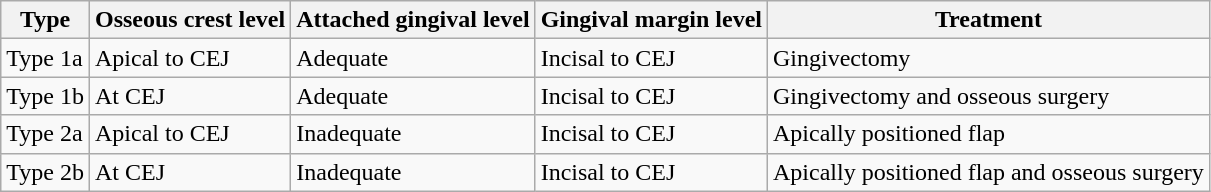<table class="wikitable">
<tr>
<th>Type</th>
<th>Osseous crest level</th>
<th>Attached gingival level</th>
<th>Gingival margin level</th>
<th>Treatment</th>
</tr>
<tr>
<td>Type 1a</td>
<td>Apical to CEJ</td>
<td>Adequate</td>
<td>Incisal to CEJ</td>
<td>Gingivectomy</td>
</tr>
<tr>
<td>Type 1b</td>
<td>At CEJ</td>
<td>Adequate</td>
<td>Incisal to CEJ</td>
<td>Gingivectomy and osseous surgery</td>
</tr>
<tr>
<td>Type 2a</td>
<td>Apical to CEJ</td>
<td>Inadequate</td>
<td>Incisal to CEJ</td>
<td>Apically positioned flap</td>
</tr>
<tr>
<td>Type 2b</td>
<td>At CEJ</td>
<td>Inadequate</td>
<td>Incisal to CEJ</td>
<td>Apically positioned flap and osseous surgery</td>
</tr>
</table>
